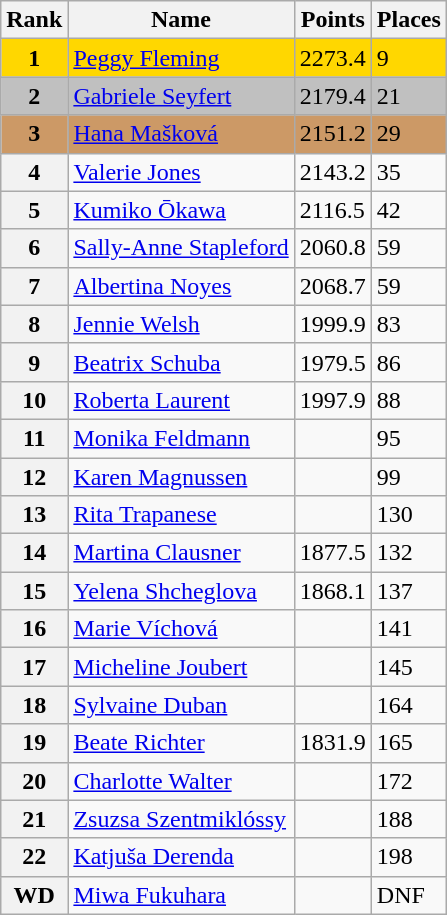<table class="wikitable">
<tr>
<th>Rank</th>
<th>Name</th>
<th>Points</th>
<th>Places</th>
</tr>
<tr bgcolor=gold>
<td align=center><strong>1</strong></td>
<td> <a href='#'>Peggy Fleming</a></td>
<td>2273.4</td>
<td>9</td>
</tr>
<tr bgcolor=silver>
<td align=center><strong>2</strong></td>
<td> <a href='#'>Gabriele Seyfert</a></td>
<td>2179.4</td>
<td>21</td>
</tr>
<tr bgcolor=cc9966>
<td align=center><strong>3</strong></td>
<td> <a href='#'>Hana Mašková</a></td>
<td>2151.2</td>
<td>29</td>
</tr>
<tr>
<th>4</th>
<td> <a href='#'>Valerie Jones</a></td>
<td>2143.2</td>
<td>35</td>
</tr>
<tr>
<th>5</th>
<td> <a href='#'>Kumiko Ōkawa</a></td>
<td>2116.5</td>
<td>42</td>
</tr>
<tr>
<th>6</th>
<td> <a href='#'>Sally-Anne Stapleford</a></td>
<td>2060.8</td>
<td>59</td>
</tr>
<tr>
<th>7</th>
<td> <a href='#'>Albertina Noyes</a></td>
<td>2068.7</td>
<td>59</td>
</tr>
<tr>
<th>8</th>
<td> <a href='#'>Jennie Welsh</a></td>
<td>1999.9</td>
<td>83</td>
</tr>
<tr>
<th>9</th>
<td> <a href='#'>Beatrix Schuba</a></td>
<td>1979.5</td>
<td>86</td>
</tr>
<tr>
<th>10</th>
<td> <a href='#'>Roberta Laurent</a></td>
<td>1997.9</td>
<td>88</td>
</tr>
<tr>
<th>11</th>
<td> <a href='#'>Monika Feldmann</a></td>
<td></td>
<td>95</td>
</tr>
<tr>
<th>12</th>
<td> <a href='#'>Karen Magnussen</a></td>
<td></td>
<td>99</td>
</tr>
<tr>
<th>13</th>
<td> <a href='#'>Rita Trapanese</a></td>
<td></td>
<td>130</td>
</tr>
<tr>
<th>14</th>
<td> <a href='#'>Martina Clausner</a></td>
<td>1877.5</td>
<td>132</td>
</tr>
<tr>
<th>15</th>
<td> <a href='#'>Yelena Shcheglova</a></td>
<td>1868.1</td>
<td>137</td>
</tr>
<tr>
<th>16</th>
<td> <a href='#'>Marie Víchová</a></td>
<td></td>
<td>141</td>
</tr>
<tr>
<th>17</th>
<td> <a href='#'>Micheline Joubert</a></td>
<td></td>
<td>145</td>
</tr>
<tr>
<th>18</th>
<td> <a href='#'>Sylvaine Duban</a></td>
<td></td>
<td>164</td>
</tr>
<tr>
<th>19</th>
<td> <a href='#'>Beate Richter</a></td>
<td>1831.9</td>
<td>165</td>
</tr>
<tr>
<th>20</th>
<td> <a href='#'>Charlotte Walter</a></td>
<td></td>
<td>172</td>
</tr>
<tr>
<th>21</th>
<td> <a href='#'>Zsuzsa Szentmiklóssy</a></td>
<td></td>
<td>188</td>
</tr>
<tr>
<th>22</th>
<td> <a href='#'>Katjuša Derenda</a></td>
<td></td>
<td>198</td>
</tr>
<tr>
<th>WD</th>
<td> <a href='#'>Miwa Fukuhara</a></td>
<td></td>
<td>DNF</td>
</tr>
</table>
